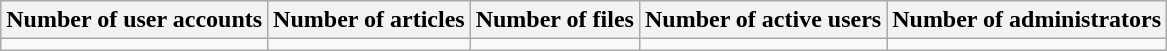<table class="wikitable" style="text-align:center" align="center">
<tr>
<th>Number of user accounts</th>
<th>Number of articles</th>
<th>Number of files</th>
<th>Number of active users</th>
<th>Number of administrators</th>
</tr>
<tr>
<td></td>
<td></td>
<td></td>
<td></td>
<td></td>
</tr>
</table>
